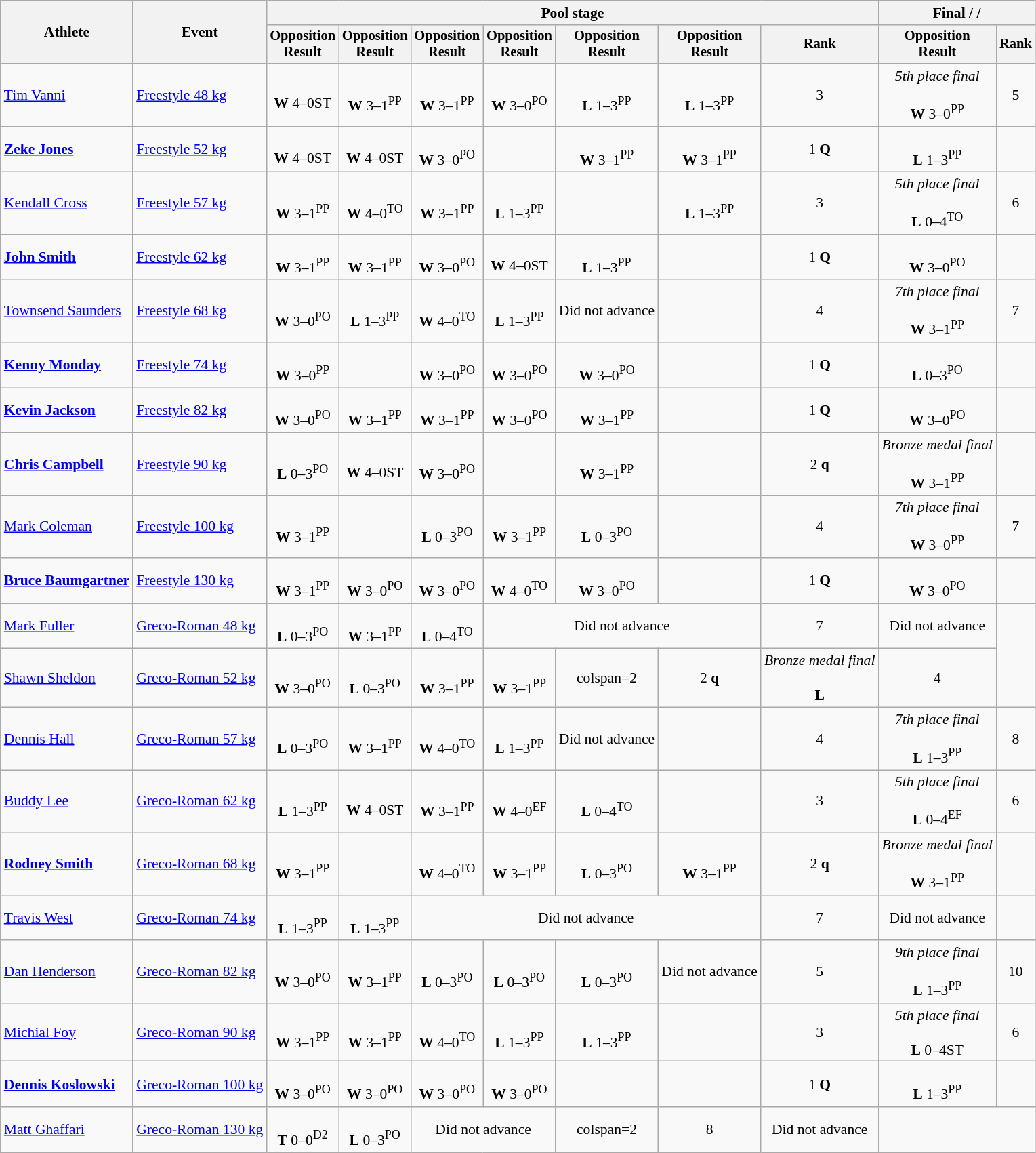<table class=wikitable style=font-size:90%;text-align:center>
<tr>
<th rowspan=2>Athlete</th>
<th rowspan=2>Event</th>
<th colspan=7>Pool stage</th>
<th colspan=2>Final /  / </th>
</tr>
<tr style=font-size:95%>
<th>Opposition<br>Result</th>
<th>Opposition<br>Result</th>
<th>Opposition<br>Result</th>
<th>Opposition<br>Result</th>
<th>Opposition<br>Result</th>
<th>Opposition<br>Result</th>
<th>Rank</th>
<th>Opposition<br>Result</th>
<th>Rank</th>
</tr>
<tr>
<td align=left><a href='#'>Tim Vanni</a></td>
<td align=left><a href='#'>Freestyle 48 kg</a></td>
<td><br><strong>W</strong> 4–0ST</td>
<td><br><strong>W</strong> 3–1<sup>PP</sup></td>
<td><br><strong>W</strong> 3–1<sup>PP</sup></td>
<td><br><strong>W</strong> 3–0<sup>PO</sup></td>
<td><br><strong>L</strong> 1–3<sup>PP</sup></td>
<td><br><strong>L</strong> 1–3<sup>PP</sup></td>
<td>3</td>
<td><em>5th place final</em><br><br><strong>W</strong> 3–0<sup>PP</sup></td>
<td>5</td>
</tr>
<tr>
<td align=left><strong><a href='#'>Zeke Jones</a></strong></td>
<td align=left><a href='#'>Freestyle 52 kg</a></td>
<td><br><strong>W</strong> 4–0ST</td>
<td><br><strong>W</strong> 4–0ST</td>
<td><br><strong>W</strong> 3–0<sup>PO</sup></td>
<td></td>
<td><br><strong>W</strong> 3–1<sup>PP</sup></td>
<td><br><strong>W</strong> 3–1<sup>PP</sup></td>
<td>1 <strong>Q</strong></td>
<td><br><strong>L</strong> 1–3<sup>PP</sup></td>
<td></td>
</tr>
<tr>
<td align=left><a href='#'>Kendall Cross</a></td>
<td align=left><a href='#'>Freestyle 57 kg</a></td>
<td><br><strong>W</strong> 3–1<sup>PP</sup></td>
<td><br><strong>W</strong> 4–0<sup>TO</sup></td>
<td><br><strong>W</strong> 3–1<sup>PP</sup></td>
<td><br><strong>L</strong> 1–3<sup>PP</sup></td>
<td></td>
<td><br><strong>L</strong> 1–3<sup>PP</sup></td>
<td>3</td>
<td><em>5th place final</em><br><br><strong>L</strong> 0–4<sup>TO</sup></td>
<td>6</td>
</tr>
<tr>
<td align=left><strong><a href='#'>John Smith</a></strong></td>
<td align=left><a href='#'>Freestyle 62 kg</a></td>
<td><br><strong>W</strong> 3–1<sup>PP</sup></td>
<td><br><strong>W</strong> 3–1<sup>PP</sup></td>
<td><br><strong>W</strong> 3–0<sup>PO</sup></td>
<td><br><strong>W</strong> 4–0ST</td>
<td><br><strong>L</strong> 1–3<sup>PP</sup></td>
<td></td>
<td>1 <strong>Q</strong></td>
<td><br><strong>W</strong> 3–0<sup>PO</sup></td>
<td></td>
</tr>
<tr>
<td align=left><a href='#'>Townsend Saunders</a></td>
<td align=left><a href='#'>Freestyle 68 kg</a></td>
<td><br><strong>W</strong> 3–0<sup>PO</sup></td>
<td><br><strong>L</strong> 1–3<sup>PP</sup></td>
<td><br><strong>W</strong> 4–0<sup>TO</sup></td>
<td><br><strong>L</strong> 1–3<sup>PP</sup></td>
<td>Did not advance</td>
<td></td>
<td>4</td>
<td><em>7th place final</em><br><br><strong>W</strong> 3–1<sup>PP</sup></td>
<td>7</td>
</tr>
<tr>
<td align=left><strong><a href='#'>Kenny Monday</a></strong></td>
<td align=left><a href='#'>Freestyle 74 kg</a></td>
<td><br><strong>W</strong> 3–0<sup>PP</sup></td>
<td></td>
<td><br><strong>W</strong> 3–0<sup>PO</sup></td>
<td><br><strong>W</strong> 3–0<sup>PO</sup></td>
<td><br><strong>W</strong> 3–0<sup>PO</sup></td>
<td></td>
<td>1 <strong>Q</strong></td>
<td><br><strong>L</strong> 0–3<sup>PO</sup></td>
<td></td>
</tr>
<tr>
<td align=left><strong><a href='#'>Kevin Jackson</a></strong></td>
<td align=left><a href='#'>Freestyle 82 kg</a></td>
<td><br><strong>W</strong> 3–0<sup>PO</sup></td>
<td><br><strong>W</strong> 3–1<sup>PP</sup></td>
<td><br><strong>W</strong> 3–1<sup>PP</sup></td>
<td><br><strong>W</strong> 3–0<sup>PO</sup></td>
<td><br><strong>W</strong> 3–1<sup>PP</sup></td>
<td></td>
<td>1 <strong>Q</strong></td>
<td><br><strong>W</strong> 3–0<sup>PO</sup></td>
<td></td>
</tr>
<tr>
<td align=left><strong><a href='#'>Chris Campbell</a></strong></td>
<td align=left><a href='#'>Freestyle 90 kg</a></td>
<td><br><strong>L</strong> 0–3<sup>PO</sup></td>
<td><br><strong>W</strong> 4–0ST</td>
<td><br><strong>W</strong> 3–0<sup>PO</sup></td>
<td></td>
<td><br><strong>W</strong> 3–1<sup>PP</sup></td>
<td></td>
<td>2 <strong>q</strong></td>
<td><em>Bronze medal final</em><br><br><strong>W</strong> 3–1<sup>PP</sup></td>
<td></td>
</tr>
<tr>
<td align=left><a href='#'>Mark Coleman</a></td>
<td align=left><a href='#'>Freestyle 100 kg</a></td>
<td><br><strong>W</strong> 3–1<sup>PP</sup></td>
<td></td>
<td><br><strong>L</strong> 0–3<sup>PO</sup></td>
<td><br><strong>W</strong> 3–1<sup>PP</sup></td>
<td><br><strong>L</strong> 0–3<sup>PO</sup></td>
<td></td>
<td>4</td>
<td><em>7th place final</em><br><br><strong>W</strong> 3–0<sup>PP</sup></td>
<td>7</td>
</tr>
<tr>
<td align=left><strong><a href='#'>Bruce Baumgartner</a></strong></td>
<td align=left><a href='#'>Freestyle 130 kg</a></td>
<td><br><strong>W</strong> 3–1<sup>PP</sup></td>
<td><br><strong>W</strong> 3–0<sup>PO</sup></td>
<td><br><strong>W</strong> 3–0<sup>PO</sup></td>
<td><br><strong>W</strong> 4–0<sup>TO</sup></td>
<td><br><strong>W</strong> 3–0<sup>PO</sup></td>
<td></td>
<td>1 <strong>Q</strong></td>
<td><br><strong>W</strong> 3–0<sup>PO</sup></td>
<td></td>
</tr>
<tr>
<td align=left><a href='#'>Mark Fuller</a></td>
<td align=left><a href='#'>Greco-Roman 48 kg</a></td>
<td><br><strong>L</strong> 0–3<sup>PO</sup></td>
<td><br><strong>W</strong> 3–1<sup>PP</sup></td>
<td><br><strong>L</strong> 0–4<sup>TO</sup></td>
<td colspan=3>Did not advance</td>
<td>7</td>
<td>Did not advance</td>
</tr>
<tr>
<td align=left><a href='#'>Shawn Sheldon</a></td>
<td align=left><a href='#'>Greco-Roman 52 kg</a></td>
<td><br><strong>W</strong> 3–0<sup>PO</sup></td>
<td><br><strong>L</strong> 0–3<sup>PO</sup></td>
<td><br><strong>W</strong> 3–1<sup>PP</sup></td>
<td><br><strong>W</strong> 3–1<sup>PP</sup></td>
<td>colspan=2 </td>
<td>2 <strong>q</strong></td>
<td><em>Bronze medal final</em><br><br><strong>L</strong> </td>
<td>4</td>
</tr>
<tr>
<td align=left><a href='#'>Dennis Hall</a></td>
<td align=left><a href='#'>Greco-Roman 57 kg</a></td>
<td><br><strong>L</strong> 0–3<sup>PO</sup></td>
<td><br><strong>W</strong> 3–1<sup>PP</sup></td>
<td><br><strong>W</strong> 4–0<sup>TO</sup></td>
<td><br><strong>L</strong> 1–3<sup>PP</sup></td>
<td>Did not advance</td>
<td></td>
<td>4</td>
<td><em>7th place final</em><br><br><strong>L</strong> 1–3<sup>PP</sup></td>
<td>8</td>
</tr>
<tr>
<td align=left><a href='#'>Buddy Lee</a></td>
<td align=left><a href='#'>Greco-Roman 62 kg</a></td>
<td><br><strong>L</strong> 1–3<sup>PP</sup></td>
<td><br><strong>W</strong> 4–0ST</td>
<td><br><strong>W</strong> 3–1<sup>PP</sup></td>
<td><br><strong>W</strong> 4–0<sup>EF</sup></td>
<td><br><strong>L</strong> 0–4<sup>TO</sup></td>
<td></td>
<td>3</td>
<td><em>5th place final</em><br><br><strong>L</strong> 0–4<sup>EF</sup></td>
<td>6</td>
</tr>
<tr>
<td align=left><strong><a href='#'>Rodney Smith</a></strong></td>
<td align=left><a href='#'>Greco-Roman 68 kg</a></td>
<td><br><strong>W</strong> 3–1<sup>PP</sup></td>
<td></td>
<td><br><strong>W</strong> 4–0<sup>TO</sup></td>
<td><br><strong>W</strong> 3–1<sup>PP</sup></td>
<td><br><strong>L</strong> 0–3<sup>PO</sup></td>
<td><br><strong>W</strong> 3–1<sup>PP</sup></td>
<td>2 <strong>q</strong></td>
<td><em>Bronze medal final</em><br><br><strong>W</strong> 3–1<sup>PP</sup></td>
<td></td>
</tr>
<tr>
<td align=left><a href='#'>Travis West</a></td>
<td align=left><a href='#'>Greco-Roman 74 kg</a></td>
<td><br><strong>L</strong> 1–3<sup>PP</sup></td>
<td><br><strong>L</strong> 1–3<sup>PP</sup></td>
<td colspan=4>Did not advance</td>
<td>7</td>
<td>Did not advance</td>
</tr>
<tr>
<td align=left><a href='#'>Dan Henderson</a></td>
<td align=left><a href='#'>Greco-Roman 82 kg</a></td>
<td><br><strong>W</strong> 3–0<sup>PO</sup></td>
<td><br><strong>W</strong> 3–1<sup>PP</sup></td>
<td><br><strong>L</strong> 0–3<sup>PO</sup></td>
<td><br><strong>L</strong> 0–3<sup>PO</sup></td>
<td><br><strong>L</strong> 0–3<sup>PO</sup></td>
<td>Did not advance</td>
<td>5</td>
<td><em>9th place final</em><br><br><strong>L</strong> 1–3<sup>PP</sup></td>
<td>10</td>
</tr>
<tr>
<td align=left><a href='#'>Michial Foy</a></td>
<td align=left><a href='#'>Greco-Roman 90 kg</a></td>
<td><br><strong>W</strong> 3–1<sup>PP</sup></td>
<td><br><strong>W</strong> 3–1<sup>PP</sup></td>
<td><br><strong>W</strong> 4–0<sup>TO</sup></td>
<td><br><strong>L</strong> 1–3<sup>PP</sup></td>
<td><br><strong>L</strong> 1–3<sup>PP</sup></td>
<td></td>
<td>3</td>
<td><em>5th place final</em><br><br><strong>L</strong> 0–4ST</td>
<td>6</td>
</tr>
<tr>
<td align=left><strong><a href='#'>Dennis Koslowski</a></strong></td>
<td align=left><a href='#'>Greco-Roman 100 kg</a></td>
<td><br><strong>W</strong> 3–0<sup>PO</sup></td>
<td><br><strong>W</strong> 3–0<sup>PO</sup></td>
<td><br><strong>W</strong> 3–0<sup>PO</sup></td>
<td><br><strong>W</strong> 3–0<sup>PO</sup></td>
<td></td>
<td></td>
<td>1 <strong>Q</strong></td>
<td><br><strong>L</strong> 1–3<sup>PP</sup></td>
<td></td>
</tr>
<tr>
<td align=left><a href='#'>Matt Ghaffari</a></td>
<td align=left><a href='#'>Greco-Roman 130 kg</a></td>
<td><br><strong>T</strong> 0–0<sup>D2</sup></td>
<td><br><strong>L</strong> 0–3<sup>PO</sup></td>
<td colspan=2>Did not advance</td>
<td>colspan=2 </td>
<td>8</td>
<td>Did not advance</td>
</tr>
</table>
